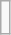<table class="wikitable floatright" style="font-size: 85%;">
<tr>
<td><br></td>
</tr>
</table>
